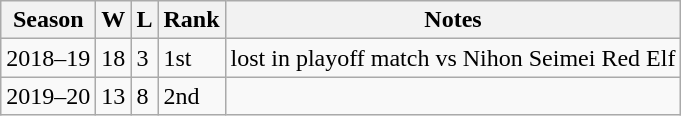<table class="wikitable">
<tr>
<th>Season</th>
<th>W</th>
<th>L</th>
<th>Rank</th>
<th>Notes</th>
</tr>
<tr>
<td>2018–19</td>
<td>18</td>
<td>3</td>
<td>1st</td>
<td>lost in playoff match vs Nihon Seimei Red Elf</td>
</tr>
<tr>
<td>2019–20</td>
<td>13</td>
<td>8</td>
<td>2nd</td>
</tr>
</table>
